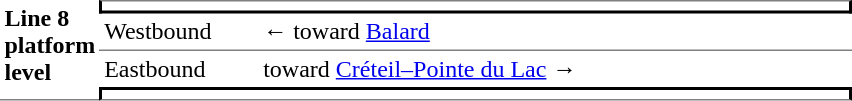<table border=0 cellspacing=0 cellpadding=3>
<tr>
<td style="border-bottom:solid 1px gray;" width=50 rowspan=10 valign=top><strong>Line 8 platform level</strong></td>
<td style="border-top:solid 1px gray;border-right:solid 2px black;border-left:solid 2px black;border-bottom:solid 2px black;text-align:center;" colspan=2></td>
</tr>
<tr>
<td style="border-bottom:solid 1px gray;" width=100>Westbound</td>
<td style="border-bottom:solid 1px gray;" width=390>←   toward <a href='#'>Balard</a> </td>
</tr>
<tr>
<td>Eastbound</td>
<td>   toward <a href='#'>Créteil–Pointe du Lac</a>  →</td>
</tr>
<tr>
<td style="border-top:solid 2px black;border-right:solid 2px black;border-left:solid 2px black;border-bottom:solid 1px gray;text-align:center;" colspan=2></td>
</tr>
</table>
